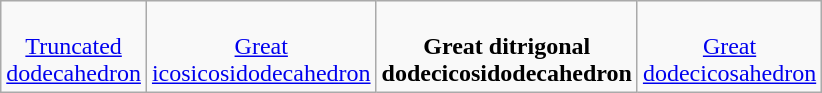<table class="wikitable" width="400" style="vertical-align:top;text-align:center">
<tr>
<td><br><a href='#'>Truncated dodecahedron</a></td>
<td><br><a href='#'>Great icosicosidodecahedron</a></td>
<td><br><strong>Great ditrigonal dodecicosidodecahedron</strong></td>
<td><br><a href='#'>Great dodecicosahedron</a></td>
</tr>
</table>
